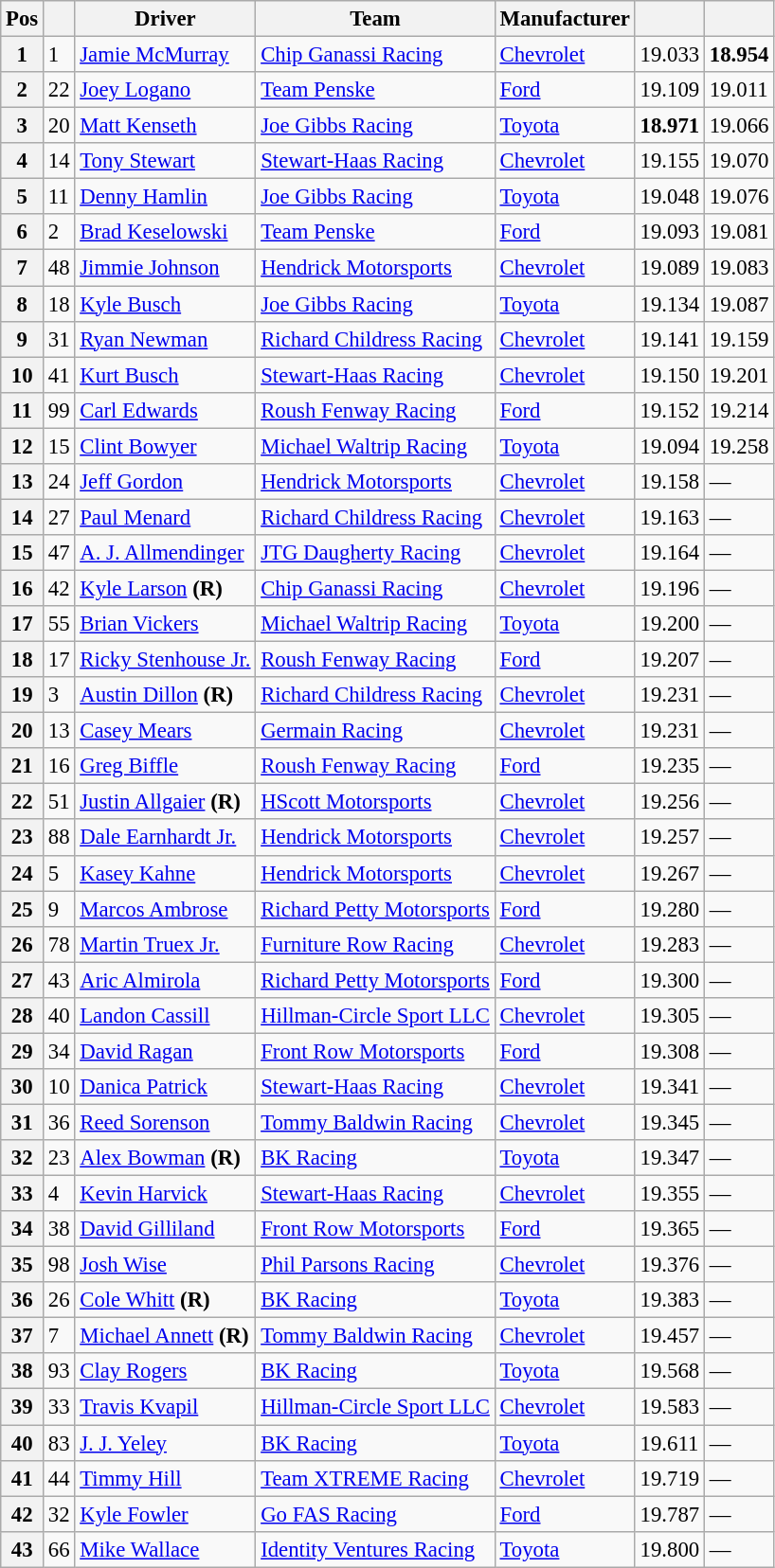<table class="wikitable" style="font-size:95%">
<tr>
<th>Pos</th>
<th></th>
<th>Driver</th>
<th>Team</th>
<th>Manufacturer</th>
<th></th>
<th></th>
</tr>
<tr>
<th>1</th>
<td>1</td>
<td><a href='#'>Jamie McMurray</a></td>
<td><a href='#'>Chip Ganassi Racing</a></td>
<td><a href='#'>Chevrolet</a></td>
<td>19.033</td>
<td><strong>18.954</strong></td>
</tr>
<tr>
<th>2</th>
<td>22</td>
<td><a href='#'>Joey Logano</a></td>
<td><a href='#'>Team Penske</a></td>
<td><a href='#'>Ford</a></td>
<td>19.109</td>
<td>19.011</td>
</tr>
<tr>
<th>3</th>
<td>20</td>
<td><a href='#'>Matt Kenseth</a></td>
<td><a href='#'>Joe Gibbs Racing</a></td>
<td><a href='#'>Toyota</a></td>
<td><strong>18.971</strong></td>
<td>19.066</td>
</tr>
<tr>
<th>4</th>
<td>14</td>
<td><a href='#'>Tony Stewart</a></td>
<td><a href='#'>Stewart-Haas Racing</a></td>
<td><a href='#'>Chevrolet</a></td>
<td>19.155</td>
<td>19.070</td>
</tr>
<tr>
<th>5</th>
<td>11</td>
<td><a href='#'>Denny Hamlin</a></td>
<td><a href='#'>Joe Gibbs Racing</a></td>
<td><a href='#'>Toyota</a></td>
<td>19.048</td>
<td>19.076</td>
</tr>
<tr>
<th>6</th>
<td>2</td>
<td><a href='#'>Brad Keselowski</a></td>
<td><a href='#'>Team Penske</a></td>
<td><a href='#'>Ford</a></td>
<td>19.093</td>
<td>19.081</td>
</tr>
<tr>
<th>7</th>
<td>48</td>
<td><a href='#'>Jimmie Johnson</a></td>
<td><a href='#'>Hendrick Motorsports</a></td>
<td><a href='#'>Chevrolet</a></td>
<td>19.089</td>
<td>19.083</td>
</tr>
<tr>
<th>8</th>
<td>18</td>
<td><a href='#'>Kyle Busch</a></td>
<td><a href='#'>Joe Gibbs Racing</a></td>
<td><a href='#'>Toyota</a></td>
<td>19.134</td>
<td>19.087</td>
</tr>
<tr>
<th>9</th>
<td>31</td>
<td><a href='#'>Ryan Newman</a></td>
<td><a href='#'>Richard Childress Racing</a></td>
<td><a href='#'>Chevrolet</a></td>
<td>19.141</td>
<td>19.159</td>
</tr>
<tr>
<th>10</th>
<td>41</td>
<td><a href='#'>Kurt Busch</a></td>
<td><a href='#'>Stewart-Haas Racing</a></td>
<td><a href='#'>Chevrolet</a></td>
<td>19.150</td>
<td>19.201</td>
</tr>
<tr>
<th>11</th>
<td>99</td>
<td><a href='#'>Carl Edwards</a></td>
<td><a href='#'>Roush Fenway Racing</a></td>
<td><a href='#'>Ford</a></td>
<td>19.152</td>
<td>19.214</td>
</tr>
<tr>
<th>12</th>
<td>15</td>
<td><a href='#'>Clint Bowyer</a></td>
<td><a href='#'>Michael Waltrip Racing</a></td>
<td><a href='#'>Toyota</a></td>
<td>19.094</td>
<td>19.258</td>
</tr>
<tr>
<th>13</th>
<td>24</td>
<td><a href='#'>Jeff Gordon</a></td>
<td><a href='#'>Hendrick Motorsports</a></td>
<td><a href='#'>Chevrolet</a></td>
<td>19.158</td>
<td>—</td>
</tr>
<tr>
<th>14</th>
<td>27</td>
<td><a href='#'>Paul Menard</a></td>
<td><a href='#'>Richard Childress Racing</a></td>
<td><a href='#'>Chevrolet</a></td>
<td>19.163</td>
<td>—</td>
</tr>
<tr>
<th>15</th>
<td>47</td>
<td><a href='#'>A. J. Allmendinger</a></td>
<td><a href='#'>JTG Daugherty Racing</a></td>
<td><a href='#'>Chevrolet</a></td>
<td>19.164</td>
<td>—</td>
</tr>
<tr>
<th>16</th>
<td>42</td>
<td><a href='#'>Kyle Larson</a> <strong>(R)</strong></td>
<td><a href='#'>Chip Ganassi Racing</a></td>
<td><a href='#'>Chevrolet</a></td>
<td>19.196</td>
<td>—</td>
</tr>
<tr>
<th>17</th>
<td>55</td>
<td><a href='#'>Brian Vickers</a></td>
<td><a href='#'>Michael Waltrip Racing</a></td>
<td><a href='#'>Toyota</a></td>
<td>19.200</td>
<td>—</td>
</tr>
<tr>
<th>18</th>
<td>17</td>
<td><a href='#'>Ricky Stenhouse Jr.</a></td>
<td><a href='#'>Roush Fenway Racing</a></td>
<td><a href='#'>Ford</a></td>
<td>19.207</td>
<td>—</td>
</tr>
<tr>
<th>19</th>
<td>3</td>
<td><a href='#'>Austin Dillon</a> <strong>(R)</strong></td>
<td><a href='#'>Richard Childress Racing</a></td>
<td><a href='#'>Chevrolet</a></td>
<td>19.231</td>
<td>—</td>
</tr>
<tr>
<th>20</th>
<td>13</td>
<td><a href='#'>Casey Mears</a></td>
<td><a href='#'>Germain Racing</a></td>
<td><a href='#'>Chevrolet</a></td>
<td>19.231</td>
<td>—</td>
</tr>
<tr>
<th>21</th>
<td>16</td>
<td><a href='#'>Greg Biffle</a></td>
<td><a href='#'>Roush Fenway Racing</a></td>
<td><a href='#'>Ford</a></td>
<td>19.235</td>
<td>—</td>
</tr>
<tr>
<th>22</th>
<td>51</td>
<td><a href='#'>Justin Allgaier</a> <strong>(R)</strong></td>
<td><a href='#'>HScott Motorsports</a></td>
<td><a href='#'>Chevrolet</a></td>
<td>19.256</td>
<td>—</td>
</tr>
<tr>
<th>23</th>
<td>88</td>
<td><a href='#'>Dale Earnhardt Jr.</a></td>
<td><a href='#'>Hendrick Motorsports</a></td>
<td><a href='#'>Chevrolet</a></td>
<td>19.257</td>
<td>—</td>
</tr>
<tr>
<th>24</th>
<td>5</td>
<td><a href='#'>Kasey Kahne</a></td>
<td><a href='#'>Hendrick Motorsports</a></td>
<td><a href='#'>Chevrolet</a></td>
<td>19.267</td>
<td>—</td>
</tr>
<tr>
<th>25</th>
<td>9</td>
<td><a href='#'>Marcos Ambrose</a></td>
<td><a href='#'>Richard Petty Motorsports</a></td>
<td><a href='#'>Ford</a></td>
<td>19.280</td>
<td>—</td>
</tr>
<tr>
<th>26</th>
<td>78</td>
<td><a href='#'>Martin Truex Jr.</a></td>
<td><a href='#'>Furniture Row Racing</a></td>
<td><a href='#'>Chevrolet</a></td>
<td>19.283</td>
<td>—</td>
</tr>
<tr>
<th>27</th>
<td>43</td>
<td><a href='#'>Aric Almirola</a></td>
<td><a href='#'>Richard Petty Motorsports</a></td>
<td><a href='#'>Ford</a></td>
<td>19.300</td>
<td>—</td>
</tr>
<tr>
<th>28</th>
<td>40</td>
<td><a href='#'>Landon Cassill</a></td>
<td><a href='#'>Hillman-Circle Sport LLC</a></td>
<td><a href='#'>Chevrolet</a></td>
<td>19.305</td>
<td>—</td>
</tr>
<tr>
<th>29</th>
<td>34</td>
<td><a href='#'>David Ragan</a></td>
<td><a href='#'>Front Row Motorsports</a></td>
<td><a href='#'>Ford</a></td>
<td>19.308</td>
<td>—</td>
</tr>
<tr>
<th>30</th>
<td>10</td>
<td><a href='#'>Danica Patrick</a></td>
<td><a href='#'>Stewart-Haas Racing</a></td>
<td><a href='#'>Chevrolet</a></td>
<td>19.341</td>
<td>—</td>
</tr>
<tr>
<th>31</th>
<td>36</td>
<td><a href='#'>Reed Sorenson</a></td>
<td><a href='#'>Tommy Baldwin Racing</a></td>
<td><a href='#'>Chevrolet</a></td>
<td>19.345</td>
<td>—</td>
</tr>
<tr>
<th>32</th>
<td>23</td>
<td><a href='#'>Alex Bowman</a> <strong>(R)</strong></td>
<td><a href='#'>BK Racing</a></td>
<td><a href='#'>Toyota</a></td>
<td>19.347</td>
<td>—</td>
</tr>
<tr>
<th>33</th>
<td>4</td>
<td><a href='#'>Kevin Harvick</a></td>
<td><a href='#'>Stewart-Haas Racing</a></td>
<td><a href='#'>Chevrolet</a></td>
<td>19.355</td>
<td>—</td>
</tr>
<tr>
<th>34</th>
<td>38</td>
<td><a href='#'>David Gilliland</a></td>
<td><a href='#'>Front Row Motorsports</a></td>
<td><a href='#'>Ford</a></td>
<td>19.365</td>
<td>—</td>
</tr>
<tr>
<th>35</th>
<td>98</td>
<td><a href='#'>Josh Wise</a></td>
<td><a href='#'>Phil Parsons Racing</a></td>
<td><a href='#'>Chevrolet</a></td>
<td>19.376</td>
<td>—</td>
</tr>
<tr>
<th>36</th>
<td>26</td>
<td><a href='#'>Cole Whitt</a> <strong>(R)</strong></td>
<td><a href='#'>BK Racing</a></td>
<td><a href='#'>Toyota</a></td>
<td>19.383</td>
<td>—</td>
</tr>
<tr>
<th>37</th>
<td>7</td>
<td><a href='#'>Michael Annett</a> <strong>(R)</strong></td>
<td><a href='#'>Tommy Baldwin Racing</a></td>
<td><a href='#'>Chevrolet</a></td>
<td>19.457</td>
<td>—</td>
</tr>
<tr>
<th>38</th>
<td>93</td>
<td><a href='#'>Clay Rogers</a></td>
<td><a href='#'>BK Racing</a></td>
<td><a href='#'>Toyota</a></td>
<td>19.568</td>
<td>—</td>
</tr>
<tr>
<th>39</th>
<td>33</td>
<td><a href='#'>Travis Kvapil</a></td>
<td><a href='#'>Hillman-Circle Sport LLC</a></td>
<td><a href='#'>Chevrolet</a></td>
<td>19.583</td>
<td>—</td>
</tr>
<tr>
<th>40</th>
<td>83</td>
<td><a href='#'>J. J. Yeley</a></td>
<td><a href='#'>BK Racing</a></td>
<td><a href='#'>Toyota</a></td>
<td>19.611</td>
<td>—</td>
</tr>
<tr>
<th>41</th>
<td>44</td>
<td><a href='#'>Timmy Hill</a></td>
<td><a href='#'>Team XTREME Racing</a></td>
<td><a href='#'>Chevrolet</a></td>
<td>19.719</td>
<td>—</td>
</tr>
<tr>
<th>42</th>
<td>32</td>
<td><a href='#'>Kyle Fowler</a></td>
<td><a href='#'>Go FAS Racing</a></td>
<td><a href='#'>Ford</a></td>
<td>19.787</td>
<td>—</td>
</tr>
<tr>
<th>43</th>
<td>66</td>
<td><a href='#'>Mike Wallace</a></td>
<td><a href='#'>Identity Ventures Racing</a></td>
<td><a href='#'>Toyota</a></td>
<td>19.800</td>
<td>—</td>
</tr>
</table>
